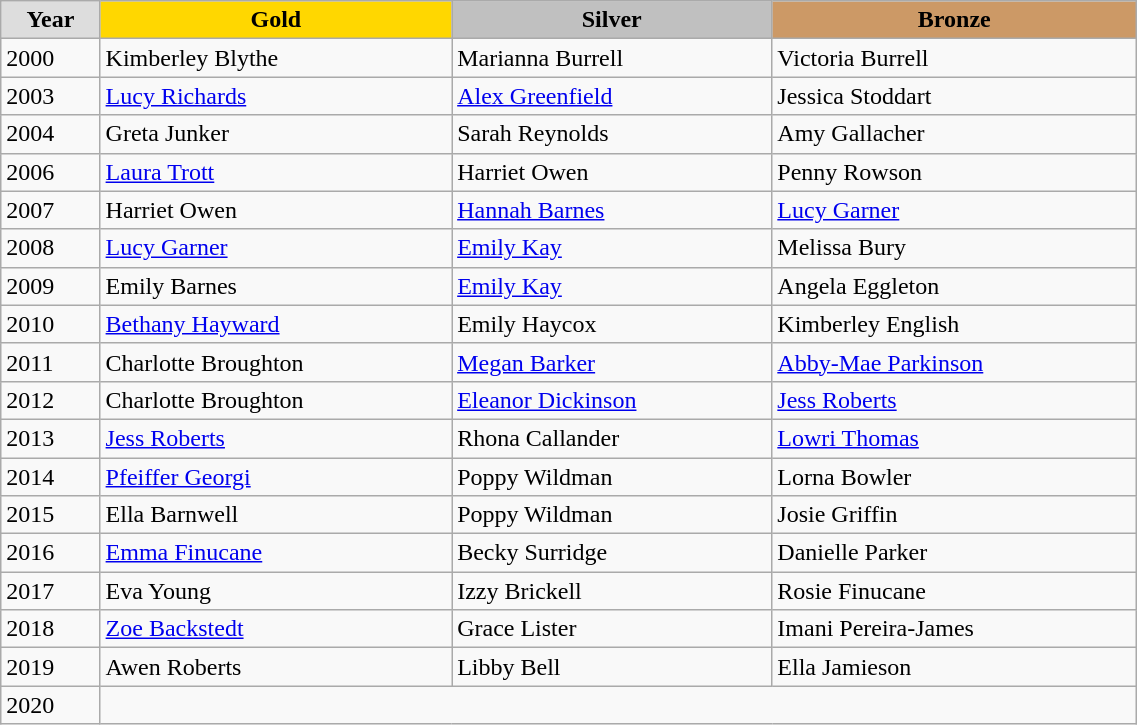<table class="wikitable" style="width: 60%; text-align:left;">
<tr>
<td style="background:#DDDDDD; font-weight:bold; text-align:center;">Year</td>
<td style="background:gold; font-weight:bold; text-align:center;">Gold</td>
<td style="background:silver; font-weight:bold; text-align:center;">Silver</td>
<td style="background:#cc9966; font-weight:bold; text-align:center;">Bronze</td>
</tr>
<tr>
<td>2000</td>
<td>Kimberley Blythe</td>
<td>Marianna Burrell</td>
<td>Victoria Burrell</td>
</tr>
<tr>
<td>2003</td>
<td><a href='#'>Lucy Richards</a></td>
<td><a href='#'>Alex Greenfield</a></td>
<td>Jessica Stoddart</td>
</tr>
<tr>
<td>2004</td>
<td>Greta Junker</td>
<td>Sarah Reynolds</td>
<td>Amy Gallacher</td>
</tr>
<tr>
<td>2006</td>
<td><a href='#'>Laura Trott</a></td>
<td>Harriet Owen</td>
<td>Penny Rowson</td>
</tr>
<tr>
<td>2007</td>
<td>Harriet Owen</td>
<td><a href='#'>Hannah Barnes</a></td>
<td><a href='#'>Lucy Garner</a></td>
</tr>
<tr>
<td>2008</td>
<td><a href='#'>Lucy Garner</a></td>
<td><a href='#'>Emily Kay</a></td>
<td>Melissa Bury</td>
</tr>
<tr>
<td>2009</td>
<td>Emily Barnes</td>
<td><a href='#'>Emily Kay</a></td>
<td>Angela Eggleton</td>
</tr>
<tr>
<td>2010</td>
<td><a href='#'>Bethany Hayward</a></td>
<td>Emily Haycox</td>
<td>Kimberley English</td>
</tr>
<tr>
<td>2011</td>
<td>Charlotte Broughton</td>
<td><a href='#'>Megan Barker</a></td>
<td><a href='#'>Abby-Mae Parkinson</a></td>
</tr>
<tr>
<td>2012</td>
<td>Charlotte Broughton</td>
<td><a href='#'>Eleanor Dickinson</a></td>
<td><a href='#'>Jess Roberts</a></td>
</tr>
<tr>
<td>2013</td>
<td><a href='#'>Jess Roberts</a></td>
<td>Rhona Callander</td>
<td><a href='#'>Lowri Thomas</a></td>
</tr>
<tr>
<td>2014</td>
<td><a href='#'>Pfeiffer Georgi</a></td>
<td>Poppy Wildman</td>
<td>Lorna Bowler</td>
</tr>
<tr>
<td>2015</td>
<td>Ella Barnwell</td>
<td>Poppy Wildman</td>
<td>Josie Griffin</td>
</tr>
<tr>
<td>2016</td>
<td><a href='#'>Emma Finucane</a></td>
<td>Becky Surridge</td>
<td>Danielle Parker</td>
</tr>
<tr>
<td>2017</td>
<td>Eva Young</td>
<td>Izzy Brickell</td>
<td>Rosie Finucane</td>
</tr>
<tr>
<td>2018</td>
<td><a href='#'>Zoe Backstedt</a></td>
<td>Grace Lister</td>
<td>Imani Pereira-James</td>
</tr>
<tr>
<td>2019</td>
<td>Awen Roberts</td>
<td>Libby Bell</td>
<td>Ella Jamieson</td>
</tr>
<tr>
<td>2020</td>
</tr>
</table>
